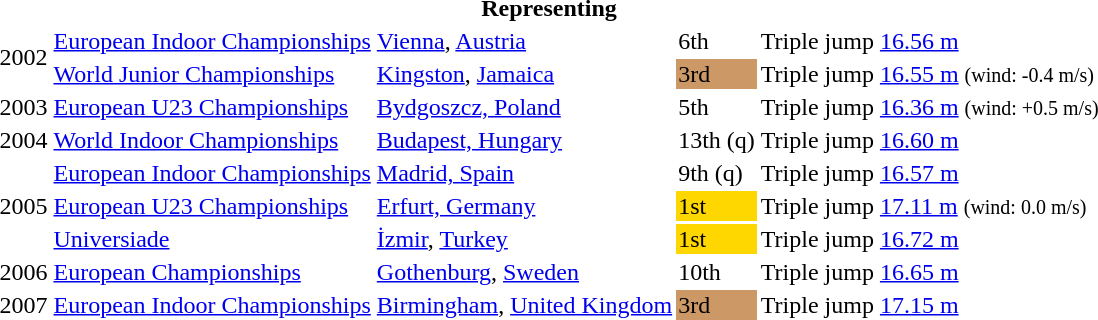<table>
<tr>
<th colspan="6">Representing </th>
</tr>
<tr>
<td rowspan=2>2002</td>
<td><a href='#'>European Indoor Championships</a></td>
<td><a href='#'>Vienna</a>, <a href='#'>Austria</a></td>
<td>6th</td>
<td>Triple jump</td>
<td><a href='#'>16.56 m</a></td>
</tr>
<tr>
<td><a href='#'>World Junior Championships</a></td>
<td><a href='#'>Kingston</a>, <a href='#'>Jamaica</a></td>
<td bgcolor="cc9966">3rd</td>
<td>Triple jump</td>
<td><a href='#'>16.55 m</a>  <small>(wind: -0.4 m/s)</small></td>
</tr>
<tr>
<td>2003</td>
<td><a href='#'>European U23 Championships</a></td>
<td><a href='#'>Bydgoszcz, Poland</a></td>
<td>5th</td>
<td>Triple jump</td>
<td><a href='#'>16.36 m</a> <small>(wind: +0.5 m/s)</small></td>
</tr>
<tr>
<td>2004</td>
<td><a href='#'>World Indoor Championships</a></td>
<td><a href='#'>Budapest, Hungary</a></td>
<td>13th (q)</td>
<td>Triple jump</td>
<td><a href='#'>16.60 m</a></td>
</tr>
<tr>
<td rowspan=3>2005</td>
<td><a href='#'>European Indoor Championships</a></td>
<td><a href='#'>Madrid, Spain</a></td>
<td>9th (q)</td>
<td>Triple jump</td>
<td><a href='#'>16.57 m</a></td>
</tr>
<tr>
<td><a href='#'>European U23 Championships</a></td>
<td><a href='#'>Erfurt, Germany</a></td>
<td bgcolor="gold">1st</td>
<td>Triple jump</td>
<td><a href='#'>17.11 m</a> <small>(wind: 0.0 m/s)</small></td>
</tr>
<tr>
<td><a href='#'>Universiade</a></td>
<td><a href='#'>İzmir</a>, <a href='#'>Turkey</a></td>
<td bgcolor="gold">1st</td>
<td>Triple jump</td>
<td><a href='#'>16.72 m</a></td>
</tr>
<tr>
<td>2006</td>
<td><a href='#'>European Championships</a></td>
<td><a href='#'>Gothenburg</a>, <a href='#'>Sweden</a></td>
<td>10th</td>
<td>Triple jump</td>
<td><a href='#'>16.65 m</a></td>
</tr>
<tr>
<td>2007</td>
<td><a href='#'>European Indoor Championships</a></td>
<td><a href='#'>Birmingham</a>, <a href='#'>United Kingdom</a></td>
<td bgcolor="cc9966">3rd</td>
<td>Triple jump</td>
<td><a href='#'>17.15 m</a></td>
</tr>
</table>
